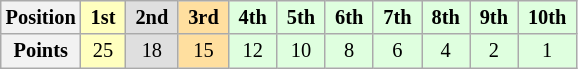<table class="wikitable" style="font-size:85%; text-align:center">
<tr>
<th nowrap>Position</th>
<td style="background:#ffffbf;"> <strong>1st</strong> </td>
<td style="background:#dfdfdf;"> <strong>2nd</strong> </td>
<td style="background:#ffdf9f;"> <strong>3rd</strong> </td>
<td style="background:#dfffdf;"> <strong>4th</strong> </td>
<td style="background:#dfffdf;"> <strong>5th</strong> </td>
<td style="background:#dfffdf;"> <strong>6th</strong> </td>
<td style="background:#dfffdf;"> <strong>7th</strong> </td>
<td style="background:#dfffdf;"> <strong>8th</strong> </td>
<td style="background:#dfffdf;"> <strong>9th</strong> </td>
<td style="background:#dfffdf;"> <strong>10th</strong> </td>
</tr>
<tr>
<th>Points</th>
<td style="background:#ffffbf;">25</td>
<td style="background:#dfdfdf;">18</td>
<td style="background:#ffdf9f;">15</td>
<td style="background:#dfffdf;">12</td>
<td style="background:#dfffdf;">10</td>
<td style="background:#dfffdf;">8</td>
<td style="background:#dfffdf;">6</td>
<td style="background:#dfffdf;">4</td>
<td style="background:#dfffdf;">2</td>
<td style="background:#dfffdf;">1</td>
</tr>
</table>
